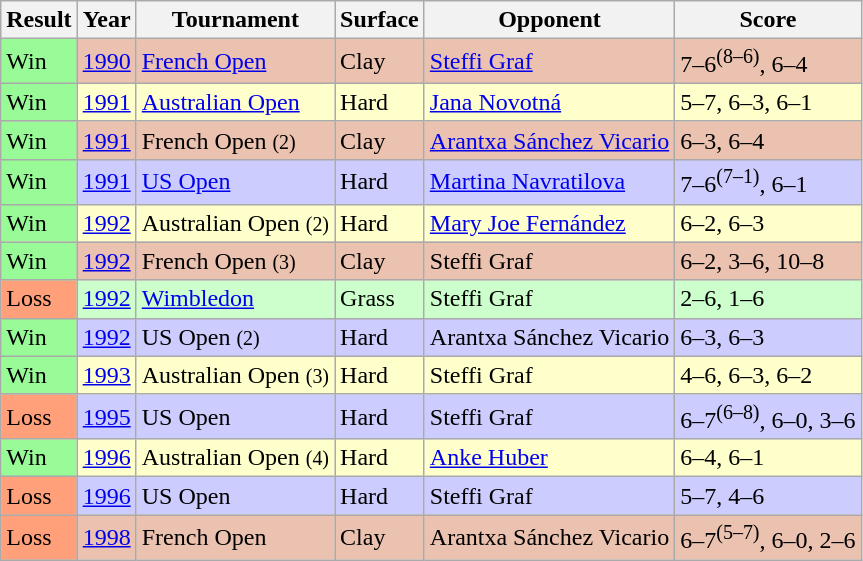<table class="sortable wikitable">
<tr>
<th>Result</th>
<th>Year</th>
<th>Tournament</th>
<th>Surface</th>
<th>Opponent</th>
<th class="unsortable">Score</th>
</tr>
<tr style="background:#ebc2af;">
<td style="background:#98fb98;">Win</td>
<td><a href='#'>1990</a></td>
<td><a href='#'>French Open</a></td>
<td>Clay</td>
<td> <a href='#'>Steffi Graf</a></td>
<td>7–6<sup>(8–6)</sup>, 6–4</td>
</tr>
<tr bgcolor=#FFFFCC>
<td style="background:#98fb98;">Win</td>
<td><a href='#'>1991</a></td>
<td><a href='#'>Australian Open</a></td>
<td>Hard</td>
<td> <a href='#'>Jana Novotná</a></td>
<td>5–7, 6–3, 6–1</td>
</tr>
<tr style="background:#ebc2af;">
<td style="background:#98fb98;">Win</td>
<td><a href='#'>1991</a></td>
<td>French Open <small>(2)</small></td>
<td>Clay</td>
<td> <a href='#'>Arantxa Sánchez Vicario</a></td>
<td>6–3, 6–4</td>
</tr>
<tr bgcolor=#CCCCFF>
<td style="background:#98fb98;">Win</td>
<td><a href='#'>1991</a></td>
<td><a href='#'>US Open</a></td>
<td>Hard</td>
<td> <a href='#'>Martina Navratilova</a></td>
<td>7–6<sup>(7–1)</sup>, 6–1</td>
</tr>
<tr bgcolor=#FFFFCC>
<td style="background:#98fb98;">Win</td>
<td><a href='#'>1992</a></td>
<td>Australian Open <small>(2)</small></td>
<td>Hard</td>
<td> <a href='#'>Mary Joe Fernández</a></td>
<td>6–2, 6–3</td>
</tr>
<tr bgcolor=#EBC2AF>
<td style="background:#98fb98;">Win</td>
<td><a href='#'>1992</a></td>
<td>French Open <small>(3)</small></td>
<td>Clay</td>
<td> Steffi Graf</td>
<td>6–2, 3–6, 10–8</td>
</tr>
<tr bgcolor=#CCFFCC>
<td style="background:#ffa07a;">Loss</td>
<td><a href='#'>1992</a></td>
<td><a href='#'>Wimbledon</a></td>
<td>Grass</td>
<td> Steffi Graf</td>
<td>2–6, 1–6</td>
</tr>
<tr bgcolor=#CCCCFF>
<td style="background:#98fb98;">Win</td>
<td><a href='#'>1992</a></td>
<td>US Open <small>(2)</small></td>
<td>Hard</td>
<td> Arantxa Sánchez Vicario</td>
<td>6–3, 6–3</td>
</tr>
<tr bgcolor=#FFFFCC>
<td style="background:#98fb98;">Win</td>
<td><a href='#'>1993</a></td>
<td>Australian Open <small>(3)</small></td>
<td>Hard</td>
<td> Steffi Graf</td>
<td>4–6, 6–3, 6–2</td>
</tr>
<tr bgcolor=#CCCCFF>
<td style="background:#ffa07a;">Loss</td>
<td><a href='#'>1995</a></td>
<td>US Open</td>
<td>Hard</td>
<td> Steffi Graf</td>
<td>6–7<sup>(6–8)</sup>, 6–0, 3–6</td>
</tr>
<tr bgcolor=#FFFFCC>
<td style="background:#98fb98;">Win</td>
<td><a href='#'>1996</a></td>
<td>Australian Open <small>(4)</small></td>
<td>Hard</td>
<td> <a href='#'>Anke Huber</a></td>
<td>6–4, 6–1</td>
</tr>
<tr bgcolor=#CCCCFF>
<td style="background:#ffa07a;">Loss</td>
<td><a href='#'>1996</a></td>
<td>US Open</td>
<td>Hard</td>
<td> Steffi Graf</td>
<td>5–7, 4–6</td>
</tr>
<tr bgcolor=#EBC2AF>
<td style="background:#ffa07a;">Loss</td>
<td><a href='#'>1998</a></td>
<td>French Open</td>
<td>Clay</td>
<td> Arantxa Sánchez Vicario</td>
<td>6–7<sup>(5–7)</sup>, 6–0, 2–6</td>
</tr>
</table>
